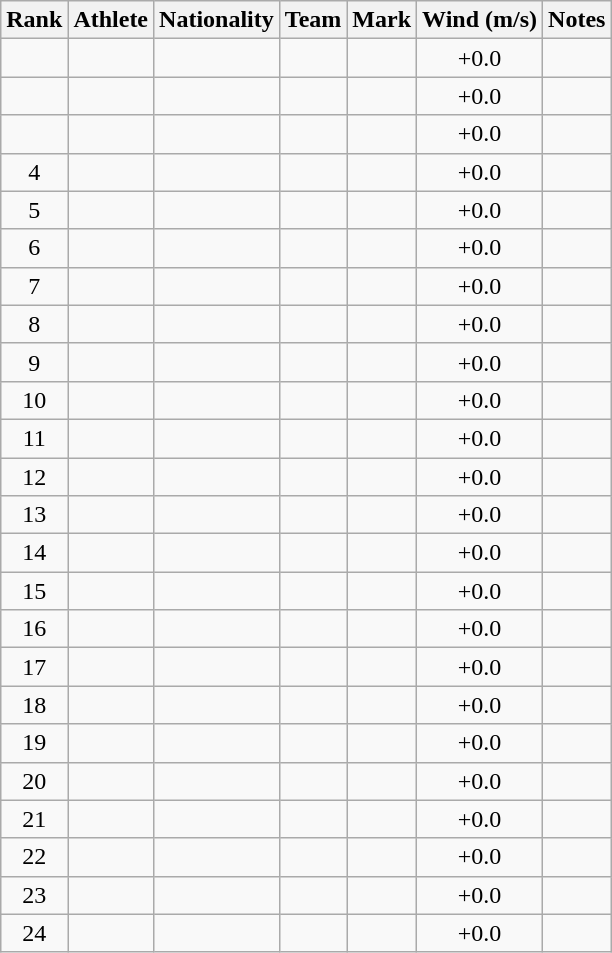<table class="wikitable sortable plainrowheaders" style="text-align:center">
<tr>
<th scope="col">Rank</th>
<th scope="col">Athlete</th>
<th scope="col">Nationality</th>
<th scope="col">Team</th>
<th scope="col">Mark</th>
<th scope="col">Wind (m/s)</th>
<th scope="col">Notes</th>
</tr>
<tr>
<td></td>
<td align=left></td>
<td align=left></td>
<td></td>
<td></td>
<td>+0.0</td>
<td></td>
</tr>
<tr>
<td></td>
<td align=left></td>
<td align=left></td>
<td></td>
<td></td>
<td>+0.0</td>
<td></td>
</tr>
<tr>
<td></td>
<td align=left></td>
<td align=left></td>
<td></td>
<td></td>
<td>+0.0</td>
<td></td>
</tr>
<tr>
<td>4</td>
<td align=left></td>
<td align=left></td>
<td></td>
<td></td>
<td>+0.0</td>
<td></td>
</tr>
<tr>
<td>5</td>
<td align=left></td>
<td align=left></td>
<td></td>
<td></td>
<td>+0.0</td>
<td></td>
</tr>
<tr>
<td>6</td>
<td align=left></td>
<td align=left></td>
<td></td>
<td></td>
<td>+0.0</td>
<td></td>
</tr>
<tr>
<td>7</td>
<td align=left></td>
<td align=left></td>
<td></td>
<td></td>
<td>+0.0</td>
<td></td>
</tr>
<tr>
<td>8</td>
<td align=left></td>
<td align=left></td>
<td></td>
<td></td>
<td>+0.0</td>
<td></td>
</tr>
<tr>
<td>9</td>
<td align=left></td>
<td align=left></td>
<td></td>
<td></td>
<td>+0.0</td>
<td></td>
</tr>
<tr>
<td>10</td>
<td align=left></td>
<td align=left></td>
<td></td>
<td></td>
<td>+0.0</td>
<td></td>
</tr>
<tr>
<td>11</td>
<td align=left></td>
<td align=left></td>
<td></td>
<td></td>
<td>+0.0</td>
<td></td>
</tr>
<tr>
<td>12</td>
<td align=left></td>
<td align=left></td>
<td></td>
<td></td>
<td>+0.0</td>
<td></td>
</tr>
<tr>
<td>13</td>
<td align=left></td>
<td align=left></td>
<td></td>
<td></td>
<td>+0.0</td>
<td></td>
</tr>
<tr>
<td>14</td>
<td align=left></td>
<td align=left></td>
<td></td>
<td></td>
<td>+0.0</td>
<td></td>
</tr>
<tr>
<td>15</td>
<td align=left></td>
<td align=left></td>
<td></td>
<td></td>
<td>+0.0</td>
<td></td>
</tr>
<tr>
<td>16</td>
<td align=left></td>
<td align=left></td>
<td></td>
<td></td>
<td>+0.0</td>
<td></td>
</tr>
<tr>
<td>17</td>
<td align=left></td>
<td align=left></td>
<td></td>
<td></td>
<td>+0.0</td>
<td></td>
</tr>
<tr>
<td>18</td>
<td align=left></td>
<td align=left></td>
<td></td>
<td></td>
<td>+0.0</td>
<td></td>
</tr>
<tr>
<td>19</td>
<td align=left></td>
<td align=left></td>
<td></td>
<td></td>
<td>+0.0</td>
<td></td>
</tr>
<tr>
<td>20</td>
<td align=left></td>
<td align=left></td>
<td></td>
<td></td>
<td>+0.0</td>
<td></td>
</tr>
<tr>
<td>21</td>
<td align=left></td>
<td align=left></td>
<td></td>
<td></td>
<td>+0.0</td>
<td></td>
</tr>
<tr>
<td>22</td>
<td align=left></td>
<td align=left></td>
<td></td>
<td></td>
<td>+0.0</td>
<td></td>
</tr>
<tr>
<td>23</td>
<td align=left></td>
<td align=left></td>
<td></td>
<td></td>
<td>+0.0</td>
<td></td>
</tr>
<tr>
<td>24</td>
<td align=left></td>
<td align=left></td>
<td></td>
<td></td>
<td>+0.0</td>
<td></td>
</tr>
</table>
